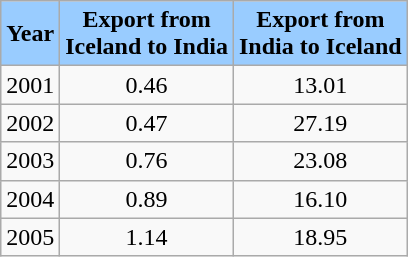<table style="float:right; margin:0 0 0.5em 1em;" class=wikitable>
<tr>
<th style="background-color:#99ccff">Year</th>
<th style="background-color:#99ccff">Export from<br>Iceland to India</th>
<th style="background-color:#99ccff">Export from<br>India to Iceland</th>
</tr>
<tr>
<td>2001</td>
<td align=center>0.46</td>
<td align=center>13.01</td>
</tr>
<tr>
<td>2002</td>
<td align=center>0.47</td>
<td align=center>27.19</td>
</tr>
<tr>
<td>2003</td>
<td align=center>0.76</td>
<td align=center>23.08</td>
</tr>
<tr>
<td>2004</td>
<td align=center>0.89</td>
<td align=center>16.10</td>
</tr>
<tr>
<td>2005</td>
<td align=center>1.14</td>
<td align=center>18.95</td>
</tr>
</table>
